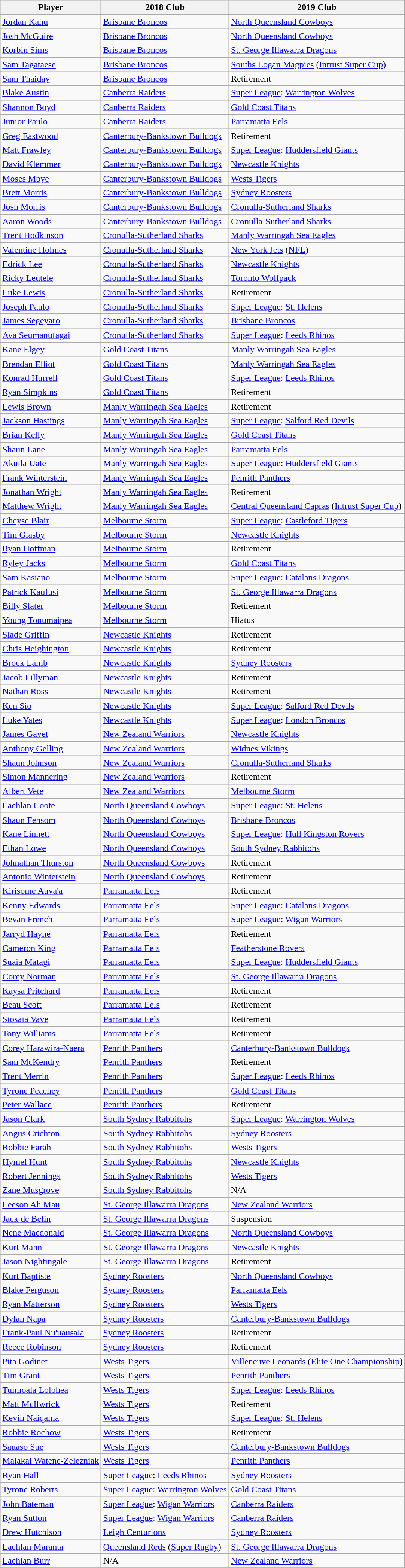<table class="wikitable sortable">
<tr>
<th>Player</th>
<th>2018 Club</th>
<th>2019 Club</th>
</tr>
<tr>
<td data-sort-value="Kahu, Jordan"><a href='#'>Jordan Kahu</a></td>
<td> <a href='#'>Brisbane Broncos</a></td>
<td> <a href='#'>North Queensland Cowboys</a></td>
</tr>
<tr>
<td data-sort-value="McGuire, Josh"><a href='#'>Josh McGuire</a></td>
<td> <a href='#'>Brisbane Broncos</a></td>
<td> <a href='#'>North Queensland Cowboys</a></td>
</tr>
<tr>
<td data-sort-value="Sims, Korbin"><a href='#'>Korbin Sims</a></td>
<td> <a href='#'>Brisbane Broncos</a></td>
<td> <a href='#'>St. George Illawarra Dragons</a></td>
</tr>
<tr>
<td data-sort-value="Tagataese, Sam"><a href='#'>Sam Tagataese</a></td>
<td> <a href='#'>Brisbane Broncos</a></td>
<td><a href='#'>Souths Logan Magpies</a> (<a href='#'>Intrust Super Cup</a>)</td>
</tr>
<tr>
<td data-sort-value="Thaiday, Sam"><a href='#'>Sam Thaiday</a></td>
<td> <a href='#'>Brisbane Broncos</a></td>
<td>Retirement</td>
</tr>
<tr>
<td data-sort-value="Austin, Blake"><a href='#'>Blake Austin</a></td>
<td> <a href='#'>Canberra Raiders</a></td>
<td> <a href='#'>Super League</a>: <a href='#'>Warrington Wolves</a></td>
</tr>
<tr>
<td data-sort-value="Boyd, Shannon"><a href='#'>Shannon Boyd</a></td>
<td> <a href='#'>Canberra Raiders</a></td>
<td> <a href='#'>Gold Coast Titans</a></td>
</tr>
<tr>
<td data-sort-value="Paulo, Junior"><a href='#'>Junior Paulo</a></td>
<td> <a href='#'>Canberra Raiders</a></td>
<td> <a href='#'>Parramatta Eels</a></td>
</tr>
<tr>
<td data-sort-value="Eastwood, Greg"><a href='#'>Greg Eastwood</a></td>
<td> <a href='#'>Canterbury-Bankstown Bulldogs</a></td>
<td>Retirement</td>
</tr>
<tr>
<td data-sort-value="Frawley, Matt"><a href='#'>Matt Frawley</a></td>
<td> <a href='#'>Canterbury-Bankstown Bulldogs</a></td>
<td> <a href='#'>Super League</a>: <a href='#'>Huddersfield Giants</a></td>
</tr>
<tr>
<td data-sort-value="Klemmer, David"><a href='#'>David Klemmer</a></td>
<td> <a href='#'>Canterbury-Bankstown Bulldogs</a></td>
<td> <a href='#'>Newcastle Knights</a></td>
</tr>
<tr>
<td data-sort-value="Mbye, Moses"><a href='#'>Moses Mbye</a></td>
<td> <a href='#'>Canterbury-Bankstown Bulldogs</a></td>
<td> <a href='#'>Wests Tigers</a></td>
</tr>
<tr>
<td data-sort-value="Morris, Brett"><a href='#'>Brett Morris</a></td>
<td> <a href='#'>Canterbury-Bankstown Bulldogs</a></td>
<td> <a href='#'>Sydney Roosters</a></td>
</tr>
<tr>
<td data-sort-value="Morris, Josh"><a href='#'>Josh Morris</a></td>
<td> <a href='#'>Canterbury-Bankstown Bulldogs</a></td>
<td> <a href='#'>Cronulla-Sutherland Sharks</a></td>
</tr>
<tr>
<td data-sort-value="Woods, Aaron"><a href='#'>Aaron Woods</a></td>
<td> <a href='#'>Canterbury-Bankstown Bulldogs</a></td>
<td> <a href='#'>Cronulla-Sutherland Sharks</a></td>
</tr>
<tr>
<td data-sort-value="Hodkinson, Trent"><a href='#'>Trent Hodkinson</a></td>
<td> <a href='#'>Cronulla-Sutherland Sharks</a></td>
<td> <a href='#'>Manly Warringah Sea Eagles</a></td>
</tr>
<tr>
<td data-sort-value="Holmes, Valentine"><a href='#'>Valentine Holmes</a></td>
<td> <a href='#'>Cronulla-Sutherland Sharks</a></td>
<td><a href='#'>New York Jets</a> (<a href='#'>NFL</a>)</td>
</tr>
<tr>
<td data-sort-value="Lee, Edrick"><a href='#'>Edrick Lee</a></td>
<td> <a href='#'>Cronulla-Sutherland Sharks</a></td>
<td> <a href='#'>Newcastle Knights</a></td>
</tr>
<tr>
<td data-sort-value="Leutele, Ricky"><a href='#'>Ricky Leutele</a></td>
<td> <a href='#'>Cronulla-Sutherland Sharks</a></td>
<td> <a href='#'>Toronto Wolfpack</a></td>
</tr>
<tr>
<td data-sort-value="Lewis, Luke"><a href='#'>Luke Lewis</a></td>
<td> <a href='#'>Cronulla-Sutherland Sharks</a></td>
<td>Retirement</td>
</tr>
<tr>
<td data-sort-value="Paulo, Joseph"><a href='#'>Joseph Paulo</a></td>
<td> <a href='#'>Cronulla-Sutherland Sharks</a></td>
<td> <a href='#'>Super League</a>: <a href='#'>St. Helens</a></td>
</tr>
<tr>
<td data-sort-value="Segeyaro, James"><a href='#'>James Segeyaro</a></td>
<td> <a href='#'>Cronulla-Sutherland Sharks</a></td>
<td> <a href='#'>Brisbane Broncos</a></td>
</tr>
<tr>
<td data-sort-value="Seumanufagai, Ava"><a href='#'>Ava Seumanufagai</a></td>
<td> <a href='#'>Cronulla-Sutherland Sharks</a></td>
<td> <a href='#'>Super League</a>: <a href='#'>Leeds Rhinos</a></td>
</tr>
<tr>
<td data-sort-value="Elgey, Kane"><a href='#'>Kane Elgey</a></td>
<td> <a href='#'>Gold Coast Titans</a></td>
<td> <a href='#'>Manly Warringah Sea Eagles</a></td>
</tr>
<tr>
<td data-sort-value="Elliot, Brendan"><a href='#'>Brendan Elliot</a></td>
<td> <a href='#'>Gold Coast Titans</a></td>
<td> <a href='#'>Manly Warringah Sea Eagles</a></td>
</tr>
<tr>
<td data-sort-value="Hurrell, Konrad"><a href='#'>Konrad Hurrell</a></td>
<td> <a href='#'>Gold Coast Titans</a></td>
<td> <a href='#'>Super League</a>: <a href='#'>Leeds Rhinos</a></td>
</tr>
<tr>
<td data-sort-value="Simpkins, Ryan"><a href='#'>Ryan Simpkins</a></td>
<td> <a href='#'>Gold Coast Titans</a></td>
<td>Retirement</td>
</tr>
<tr>
<td data-sort-value="Brown, Lewis"><a href='#'>Lewis Brown</a></td>
<td> <a href='#'>Manly Warringah Sea Eagles</a></td>
<td>Retirement</td>
</tr>
<tr>
<td data-sort-value="Hastings, Jackson"><a href='#'>Jackson Hastings</a></td>
<td> <a href='#'>Manly Warringah Sea Eagles</a></td>
<td> <a href='#'>Super League</a>: <a href='#'>Salford Red Devils</a></td>
</tr>
<tr>
<td data-sort-value="Kelly, Brian"><a href='#'>Brian Kelly</a></td>
<td> <a href='#'>Manly Warringah Sea Eagles</a></td>
<td> <a href='#'>Gold Coast Titans</a></td>
</tr>
<tr>
<td data-sort-value="Lane, Shaun"><a href='#'>Shaun Lane</a></td>
<td> <a href='#'>Manly Warringah Sea Eagles</a></td>
<td> <a href='#'>Parramatta Eels</a></td>
</tr>
<tr>
<td data-sort-value="Uate, Akuila"><a href='#'>Akuila Uate</a></td>
<td> <a href='#'>Manly Warringah Sea Eagles</a></td>
<td> <a href='#'>Super League</a>: <a href='#'>Huddersfield Giants</a></td>
</tr>
<tr>
<td data-sort-value="Winterstein, Frank"><a href='#'>Frank Winterstein</a></td>
<td> <a href='#'>Manly Warringah Sea Eagles</a></td>
<td> <a href='#'>Penrith Panthers</a></td>
</tr>
<tr>
<td data-sort-value="Wright, Jonathan"><a href='#'>Jonathan Wright</a></td>
<td> <a href='#'>Manly Warringah Sea Eagles</a></td>
<td>Retirement</td>
</tr>
<tr>
<td data-sort-value="Wright, Matthew"><a href='#'>Matthew Wright</a></td>
<td> <a href='#'>Manly Warringah Sea Eagles</a></td>
<td><a href='#'>Central Queensland Capras</a> (<a href='#'>Intrust Super Cup</a>)</td>
</tr>
<tr>
<td data-sort-value="Blair, Cheyse"><a href='#'>Cheyse Blair</a></td>
<td> <a href='#'>Melbourne Storm</a></td>
<td> <a href='#'>Super League</a>: <a href='#'>Castleford Tigers</a></td>
</tr>
<tr>
<td data-sort-value="Glasby, Tim"><a href='#'>Tim Glasby</a></td>
<td> <a href='#'>Melbourne Storm</a></td>
<td> <a href='#'>Newcastle Knights</a></td>
</tr>
<tr>
<td data-sort-value="Hoffman, Ryan"><a href='#'>Ryan Hoffman</a></td>
<td> <a href='#'>Melbourne Storm</a></td>
<td>Retirement</td>
</tr>
<tr>
<td data-sort-value="Jacks, Ryley"><a href='#'>Ryley Jacks</a></td>
<td> <a href='#'>Melbourne Storm</a></td>
<td> <a href='#'>Gold Coast Titans</a></td>
</tr>
<tr>
<td data-sort-value="Kasiano, Sam"><a href='#'>Sam Kasiano</a></td>
<td> <a href='#'>Melbourne Storm</a></td>
<td> <a href='#'>Super League</a>: <a href='#'>Catalans Dragons</a></td>
</tr>
<tr>
<td data-sort-value="Kaufusi, Patrick"><a href='#'>Patrick Kaufusi</a></td>
<td> <a href='#'>Melbourne Storm</a></td>
<td> <a href='#'>St. George Illawarra Dragons</a></td>
</tr>
<tr>
<td data-sort-value="Slater, Billy"><a href='#'>Billy Slater</a></td>
<td> <a href='#'>Melbourne Storm</a></td>
<td>Retirement</td>
</tr>
<tr>
<td data-sort-value="Tonumaipea, Young"><a href='#'>Young Tonumaipea</a></td>
<td> <a href='#'>Melbourne Storm</a></td>
<td>Hiatus</td>
</tr>
<tr>
<td data-sort-value="Griffin, Slade"><a href='#'>Slade Griffin</a></td>
<td> <a href='#'>Newcastle Knights</a></td>
<td>Retirement</td>
</tr>
<tr>
<td data-sort-value="Heighington, Chris"><a href='#'>Chris Heighington</a></td>
<td> <a href='#'>Newcastle Knights</a></td>
<td>Retirement</td>
</tr>
<tr>
<td data-sort-value="Lamb, Brock"><a href='#'>Brock Lamb</a></td>
<td> <a href='#'>Newcastle Knights</a></td>
<td> <a href='#'>Sydney Roosters</a></td>
</tr>
<tr>
<td data-sort-value="Lillyman, Jacob"><a href='#'>Jacob Lillyman</a></td>
<td> <a href='#'>Newcastle Knights</a></td>
<td>Retirement</td>
</tr>
<tr>
<td data-sort-value="Ross, Nathan"><a href='#'>Nathan Ross</a></td>
<td> <a href='#'>Newcastle Knights</a></td>
<td>Retirement</td>
</tr>
<tr>
<td data-sort-value="Sio, Ken"><a href='#'>Ken Sio</a></td>
<td> <a href='#'>Newcastle Knights</a></td>
<td> <a href='#'>Super League</a>: <a href='#'>Salford Red Devils</a></td>
</tr>
<tr>
<td data-sort-value="Yates, Luke"><a href='#'>Luke Yates</a></td>
<td> <a href='#'>Newcastle Knights</a></td>
<td> <a href='#'>Super League</a>: <a href='#'>London Broncos</a></td>
</tr>
<tr>
<td data-sort-value="Gavet, James"><a href='#'>James Gavet</a></td>
<td> <a href='#'>New Zealand Warriors</a></td>
<td> <a href='#'>Newcastle Knights</a></td>
</tr>
<tr>
<td data-sort-value="Gelling, Anthony"><a href='#'>Anthony Gelling</a></td>
<td> <a href='#'>New Zealand Warriors</a></td>
<td> <a href='#'>Widnes Vikings</a></td>
</tr>
<tr>
<td data-sort-value="Johnson, Shaun"><a href='#'>Shaun Johnson</a></td>
<td> <a href='#'>New Zealand Warriors</a></td>
<td> <a href='#'>Cronulla-Sutherland Sharks</a></td>
</tr>
<tr>
<td data-sort-value="Mannering, Simon"><a href='#'>Simon Mannering</a></td>
<td> <a href='#'>New Zealand Warriors</a></td>
<td>Retirement</td>
</tr>
<tr>
<td data-sort-value="Vete, Albert"><a href='#'>Albert Vete</a></td>
<td> <a href='#'>New Zealand Warriors</a></td>
<td> <a href='#'>Melbourne Storm</a></td>
</tr>
<tr>
<td data-sort-value="Coote, Lachlan"><a href='#'>Lachlan Coote</a></td>
<td> <a href='#'>North Queensland Cowboys</a></td>
<td> <a href='#'>Super League</a>: <a href='#'>St. Helens</a></td>
</tr>
<tr>
<td data-sort-value="Fensom, Shaun"><a href='#'>Shaun Fensom</a></td>
<td> <a href='#'>North Queensland Cowboys</a></td>
<td> <a href='#'>Brisbane Broncos</a></td>
</tr>
<tr>
<td data-sort-value="Linnett, Kane"><a href='#'>Kane Linnett</a></td>
<td> <a href='#'>North Queensland Cowboys</a></td>
<td> <a href='#'>Super League</a>: <a href='#'>Hull Kingston Rovers</a></td>
</tr>
<tr>
<td data-sort-value="Lowe, Ethan"><a href='#'>Ethan Lowe</a></td>
<td> <a href='#'>North Queensland Cowboys</a></td>
<td> <a href='#'>South Sydney Rabbitohs</a></td>
</tr>
<tr>
<td data-sort-value="Thurston, Johnathan"><a href='#'>Johnathan Thurston</a></td>
<td> <a href='#'>North Queensland Cowboys</a></td>
<td>Retirement</td>
</tr>
<tr>
<td data-sort-value="Winterstein, Antonio"><a href='#'>Antonio Winterstein</a></td>
<td> <a href='#'>North Queensland Cowboys</a></td>
<td>Retirement</td>
</tr>
<tr>
<td data-sort-value="Auva'a, Kirisome"><a href='#'>Kirisome Auva'a</a></td>
<td> <a href='#'>Parramatta Eels</a></td>
<td>Retirement</td>
</tr>
<tr>
<td data-sort-value="Edwards, Kenny"><a href='#'>Kenny Edwards</a></td>
<td> <a href='#'>Parramatta Eels</a></td>
<td> <a href='#'>Super League</a>: <a href='#'>Catalans Dragons</a></td>
</tr>
<tr>
<td data-sort-value="French, Bevan"><a href='#'>Bevan French</a></td>
<td> <a href='#'>Parramatta Eels</a></td>
<td> <a href='#'>Super League</a>: <a href='#'>Wigan Warriors</a></td>
</tr>
<tr>
<td data-sort-value="Hayne, Jarryd"><a href='#'>Jarryd Hayne</a></td>
<td> <a href='#'>Parramatta Eels</a></td>
<td>Retirement</td>
</tr>
<tr>
<td data-sort-value="King, Cameron"><a href='#'>Cameron King</a></td>
<td> <a href='#'>Parramatta Eels</a></td>
<td> <a href='#'>Featherstone Rovers</a></td>
</tr>
<tr>
<td data-sort-value="Matagi, Suaia"><a href='#'>Suaia Matagi</a></td>
<td> <a href='#'>Parramatta Eels</a></td>
<td> <a href='#'>Super League</a>: <a href='#'>Huddersfield Giants</a></td>
</tr>
<tr>
<td data-sort-value="Norman, Corey"><a href='#'>Corey Norman</a></td>
<td> <a href='#'>Parramatta Eels</a></td>
<td> <a href='#'>St. George Illawarra Dragons</a></td>
</tr>
<tr>
<td data-sort-value="Pritchard, Kaysa"><a href='#'>Kaysa Pritchard</a></td>
<td> <a href='#'>Parramatta Eels</a></td>
<td>Retirement</td>
</tr>
<tr>
<td data-sort-value="Scott, Beau"><a href='#'>Beau Scott</a></td>
<td> <a href='#'>Parramatta Eels</a></td>
<td>Retirement</td>
</tr>
<tr>
<td data-sort-value="Vave, Siosaia"><a href='#'>Siosaia Vave</a></td>
<td> <a href='#'>Parramatta Eels</a></td>
<td>Retirement</td>
</tr>
<tr>
<td data-sort-value="Williams, Tony"><a href='#'>Tony Williams</a></td>
<td> <a href='#'>Parramatta Eels</a></td>
<td>Retirement</td>
</tr>
<tr>
<td data-sort-value="Harawira-Naera, Corey"><a href='#'>Corey Harawira-Naera</a></td>
<td> <a href='#'>Penrith Panthers</a></td>
<td> <a href='#'>Canterbury-Bankstown Bulldogs</a></td>
</tr>
<tr>
<td data-sort-value="McKendry, Sam"><a href='#'>Sam McKendry</a></td>
<td> <a href='#'>Penrith Panthers</a></td>
<td>Retirement</td>
</tr>
<tr>
<td data-sort-value="Merrin, Trent"><a href='#'>Trent Merrin</a></td>
<td> <a href='#'>Penrith Panthers</a></td>
<td> <a href='#'>Super League</a>: <a href='#'>Leeds Rhinos</a></td>
</tr>
<tr>
<td data-sort-value="Peachey, Tyrone"><a href='#'>Tyrone Peachey</a></td>
<td> <a href='#'>Penrith Panthers</a></td>
<td> <a href='#'>Gold Coast Titans</a></td>
</tr>
<tr>
<td data-sort-value="Wallace, Peter"><a href='#'>Peter Wallace</a></td>
<td> <a href='#'>Penrith Panthers</a></td>
<td>Retirement</td>
</tr>
<tr>
<td data-sort-value="Clark, Jason"><a href='#'>Jason Clark</a></td>
<td> <a href='#'>South Sydney Rabbitohs</a></td>
<td> <a href='#'>Super League</a>: <a href='#'>Warrington Wolves</a></td>
</tr>
<tr>
<td data-sort-value="Crichton, Angus"><a href='#'>Angus Crichton</a></td>
<td> <a href='#'>South Sydney Rabbitohs</a></td>
<td> <a href='#'>Sydney Roosters</a></td>
</tr>
<tr>
<td data-sort-value="Farah, Robbie"><a href='#'>Robbie Farah</a></td>
<td> <a href='#'>South Sydney Rabbitohs</a></td>
<td> <a href='#'>Wests Tigers</a></td>
</tr>
<tr>
<td data-sort-value="Hunt, Hymel"><a href='#'>Hymel Hunt</a></td>
<td> <a href='#'>South Sydney Rabbitohs</a></td>
<td> <a href='#'>Newcastle Knights</a></td>
</tr>
<tr>
<td data-sort-value="Jennings, Robert"><a href='#'>Robert Jennings</a></td>
<td> <a href='#'>South Sydney Rabbitohs</a></td>
<td> <a href='#'>Wests Tigers</a></td>
</tr>
<tr>
<td data-sort-value="Musgrove, Zane"><a href='#'>Zane Musgrove</a></td>
<td> <a href='#'>South Sydney Rabbitohs</a></td>
<td>N/A</td>
</tr>
<tr>
<td data-sort-value="Ah Mau, Leeson"><a href='#'>Leeson Ah Mau</a></td>
<td> <a href='#'>St. George Illawarra Dragons</a></td>
<td> <a href='#'>New Zealand Warriors</a></td>
</tr>
<tr>
<td data-sort-value="de Belin, Jack"><a href='#'>Jack de Belin</a></td>
<td> <a href='#'>St. George Illawarra Dragons</a></td>
<td>Suspension</td>
</tr>
<tr>
<td data-sort-value="Macdonald, Nene"><a href='#'>Nene Macdonald</a></td>
<td> <a href='#'>St. George Illawarra Dragons</a></td>
<td> <a href='#'>North Queensland Cowboys</a></td>
</tr>
<tr>
<td data-sort-value="Mann, Kurt"><a href='#'>Kurt Mann</a></td>
<td> <a href='#'>St. George Illawarra Dragons</a></td>
<td> <a href='#'>Newcastle Knights</a></td>
</tr>
<tr>
<td data-sort-value="Nightingale, Jason"><a href='#'>Jason Nightingale</a></td>
<td> <a href='#'>St. George Illawarra Dragons</a></td>
<td>Retirement</td>
</tr>
<tr>
<td data-sort-value="Baptiste, Kurt"><a href='#'>Kurt Baptiste</a></td>
<td> <a href='#'>Sydney Roosters</a></td>
<td> <a href='#'>North Queensland Cowboys</a></td>
</tr>
<tr>
<td data-sort-value="Ferguson, Blake"><a href='#'>Blake Ferguson</a></td>
<td> <a href='#'>Sydney Roosters</a></td>
<td> <a href='#'>Parramatta Eels</a></td>
</tr>
<tr>
<td data-sort-value="Matterson, Ryan"><a href='#'>Ryan Matterson</a></td>
<td> <a href='#'>Sydney Roosters</a></td>
<td> <a href='#'>Wests Tigers</a></td>
</tr>
<tr>
<td data-sort-value="Napa, Dylan"><a href='#'>Dylan Napa</a></td>
<td> <a href='#'>Sydney Roosters</a></td>
<td> <a href='#'>Canterbury-Bankstown Bulldogs</a></td>
</tr>
<tr>
<td data-sort-value="Nu'uausala, Frank-Paul"><a href='#'>Frank-Paul Nu'uausala</a></td>
<td> <a href='#'>Sydney Roosters</a></td>
<td>Retirement</td>
</tr>
<tr>
<td data-sort-value="Robinson, Reece"><a href='#'>Reece Robinson</a></td>
<td> <a href='#'>Sydney Roosters</a></td>
<td>Retirement</td>
</tr>
<tr>
<td data-sort-value="Godinet, Pita"><a href='#'>Pita Godinet</a></td>
<td> <a href='#'>Wests Tigers</a></td>
<td><a href='#'>Villeneuve Leopards</a> (<a href='#'>Elite One Championship</a>)</td>
</tr>
<tr>
<td data-sort-value="Grant, Tim"><a href='#'>Tim Grant</a></td>
<td> <a href='#'>Wests Tigers</a></td>
<td> <a href='#'>Penrith Panthers</a></td>
</tr>
<tr>
<td data-sort-value="Lolohea, Tuimoala"><a href='#'>Tuimoala Lolohea</a></td>
<td> <a href='#'>Wests Tigers</a></td>
<td> <a href='#'>Super League</a>: <a href='#'>Leeds Rhinos</a></td>
</tr>
<tr>
<td data-sort-value="McIlwrick, Matt"><a href='#'>Matt McIlwrick</a></td>
<td> <a href='#'>Wests Tigers</a></td>
<td>Retirement</td>
</tr>
<tr>
<td data-sort-value="Naiqama, Kevin"><a href='#'>Kevin Naiqama</a></td>
<td> <a href='#'>Wests Tigers</a></td>
<td> <a href='#'>Super League</a>: <a href='#'>St. Helens</a></td>
</tr>
<tr>
<td data-sort-value="Rochow, Robbie"><a href='#'>Robbie Rochow</a></td>
<td> <a href='#'>Wests Tigers</a></td>
<td>Retirement</td>
</tr>
<tr>
<td data-sort-value="Sue, Sauaso"><a href='#'>Sauaso Sue</a></td>
<td> <a href='#'>Wests Tigers</a></td>
<td> <a href='#'>Canterbury-Bankstown Bulldogs</a></td>
</tr>
<tr>
<td data-sort-value="Watene-Zelezniak, Malakai"><a href='#'>Malakai Watene-Zelezniak</a></td>
<td> <a href='#'>Wests Tigers</a></td>
<td> <a href='#'>Penrith Panthers</a></td>
</tr>
<tr>
<td data-sort-value="Hall, Ryan"><a href='#'>Ryan Hall</a></td>
<td> <a href='#'>Super League</a>: <a href='#'>Leeds Rhinos</a></td>
<td> <a href='#'>Sydney Roosters</a></td>
</tr>
<tr>
<td data-sort-value="Roberts, Tyrone"><a href='#'>Tyrone Roberts</a></td>
<td> <a href='#'>Super League</a>: <a href='#'>Warrington Wolves</a></td>
<td> <a href='#'>Gold Coast Titans</a></td>
</tr>
<tr>
<td data-sort-value="Bateman, John"><a href='#'>John Bateman</a></td>
<td> <a href='#'>Super League</a>: <a href='#'>Wigan Warriors</a></td>
<td> <a href='#'>Canberra Raiders</a></td>
</tr>
<tr>
<td data-sort-value="Sutton, Ryan"><a href='#'>Ryan Sutton</a></td>
<td> <a href='#'>Super League</a>: <a href='#'>Wigan Warriors</a></td>
<td> <a href='#'>Canberra Raiders</a></td>
</tr>
<tr>
<td data-sort-value="Hutchison, Drew"><a href='#'>Drew Hutchison</a></td>
<td> <a href='#'>Leigh Centurions</a></td>
<td> <a href='#'>Sydney Roosters</a></td>
</tr>
<tr>
<td data-sort-value="Maranta, Lachlan"><a href='#'>Lachlan Maranta</a></td>
<td><a href='#'>Queensland Reds</a> (<a href='#'>Super Rugby</a>)</td>
<td> <a href='#'>St. George Illawarra Dragons</a></td>
</tr>
<tr>
<td data-sort-value="Burr, Lachlan"><a href='#'>Lachlan Burr</a></td>
<td>N/A</td>
<td> <a href='#'>New Zealand Warriors</a></td>
</tr>
<tr>
</tr>
</table>
